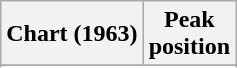<table class="wikitable">
<tr>
<th>Chart (1963)</th>
<th>Peak<br>position</th>
</tr>
<tr>
</tr>
<tr>
</tr>
</table>
